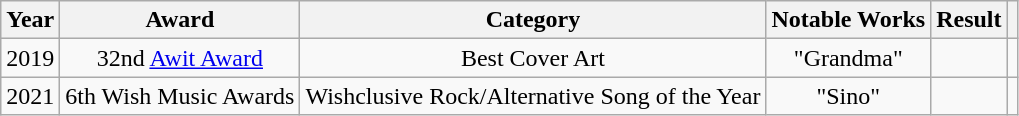<table class="wikitable">
<tr>
<th>Year</th>
<th>Award</th>
<th>Category</th>
<th>Notable Works</th>
<th>Result</th>
<th class="unsortable"></th>
</tr>
<tr>
<td style="text-align:center;">2019</td>
<td style="text-align:center;">32nd <a href='#'>Awit Award</a></td>
<td style="text-align:center;">Best Cover Art</td>
<td style="text-align:center;">"Grandma"</td>
<td></td>
<td style="text-align:center;"></td>
</tr>
<tr>
<td style="text-align:center;">2021</td>
<td style="text-align:center;">6th Wish Music Awards</td>
<td style="text-align:center;">Wishclusive Rock/Alternative Song of the Year</td>
<td style="text-align:center;">"Sino"</td>
<td></td>
<td style="text-align:center;"></td>
</tr>
</table>
